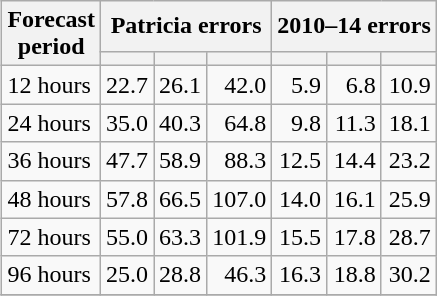<table class="wikitable sortable" style="float: right; margin:0 1em 0.5em 1em;">
<tr>
<th scope="col" rowspan="2">Forecast<br>period</th>
<th scope="col" colspan="3" align="center">Patricia errors</th>
<th scope="col" colspan="3" align="center">2010–14 errors</th>
</tr>
<tr>
<th scope="col"></th>
<th scope="col"></th>
<th scope="col"></th>
<th scope="col"></th>
<th scope="col"></th>
<th scope="col"></th>
</tr>
<tr>
<td scope="row">12 hours</td>
<td align="right">22.7</td>
<td align="right">26.1</td>
<td align="right">42.0</td>
<td align="right">5.9</td>
<td align="right">6.8</td>
<td align="right">10.9</td>
</tr>
<tr>
<td scope="row">24 hours</td>
<td align="right">35.0</td>
<td align="right">40.3</td>
<td align="right">64.8</td>
<td align="right">9.8</td>
<td align="right">11.3</td>
<td align="right">18.1</td>
</tr>
<tr>
<td scope="row">36 hours</td>
<td align="right">47.7</td>
<td align="right">58.9</td>
<td align="right">88.3</td>
<td align="right">12.5</td>
<td align="right">14.4</td>
<td align="right">23.2</td>
</tr>
<tr>
<td scope="row">48 hours</td>
<td align="right">57.8</td>
<td align="right">66.5</td>
<td align="right">107.0</td>
<td align="right">14.0</td>
<td align="right">16.1</td>
<td align="right">25.9</td>
</tr>
<tr>
<td scope="row">72 hours</td>
<td align="right">55.0</td>
<td align="right">63.3</td>
<td align="right">101.9</td>
<td align="right">15.5</td>
<td align="right">17.8</td>
<td align="right">28.7</td>
</tr>
<tr>
<td scope="row">96 hours</td>
<td align="right">25.0</td>
<td align="right">28.8</td>
<td align="right">46.3</td>
<td align="right">16.3</td>
<td align="right">18.8</td>
<td align="right">30.2</td>
</tr>
<tr>
</tr>
</table>
